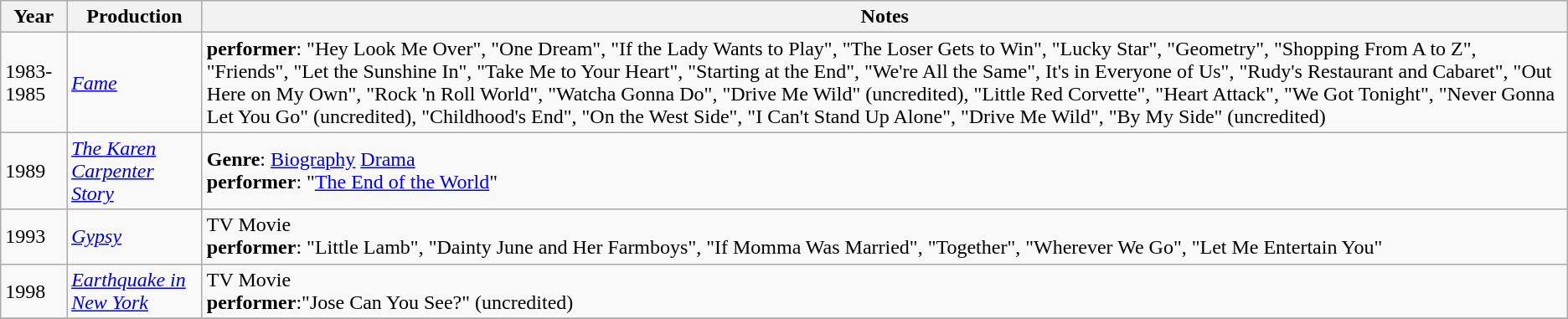<table class="wikitable sortable">
<tr>
<th>Year</th>
<th>Production</th>
<th class="unsortable">Notes</th>
</tr>
<tr>
<td>1983-1985</td>
<td><em><a href='#'>Fame</a></em></td>
<td><strong>performer</strong>: "Hey Look Me Over", "One Dream", "If the Lady Wants to Play", "The Loser Gets to Win", "Lucky Star", "Geometry", "Shopping From A to Z", "Friends", "Let the Sunshine In", "Take Me to Your Heart", "Starting at the End", "We're All the Same", It's in Everyone of Us", "Rudy's Restaurant and Cabaret", "Out Here on My Own", "Rock 'n Roll World", "Watcha Gonna Do", "Drive Me Wild" (uncredited), "Little Red Corvette", "Heart Attack", "We Got Tonight", "Never Gonna Let You Go" (uncredited), "Childhood's End", "On the West Side", "I Can't Stand Up Alone", "Drive Me Wild", "By My Side" (uncredited)</td>
</tr>
<tr>
<td>1989</td>
<td><em><a href='#'>The Karen Carpenter Story</a></em></td>
<td><strong>Genre</strong>: <a href='#'>Biography</a> <a href='#'>Drama</a><br><strong>performer</strong>: "<a href='#'>The End of the World</a>"</td>
</tr>
<tr>
<td>1993</td>
<td><em><a href='#'>Gypsy</a></em></td>
<td>TV Movie<br><strong>performer</strong>: "Little Lamb", "Dainty June and Her Farmboys", "If Momma Was Married", "Together", "Wherever We Go", "Let Me Entertain You"</td>
</tr>
<tr>
<td>1998</td>
<td><em><a href='#'>Earthquake in New York</a></em></td>
<td>TV Movie<br><strong>performer</strong>:"Jose Can You See?" (uncredited)</td>
</tr>
<tr>
</tr>
</table>
